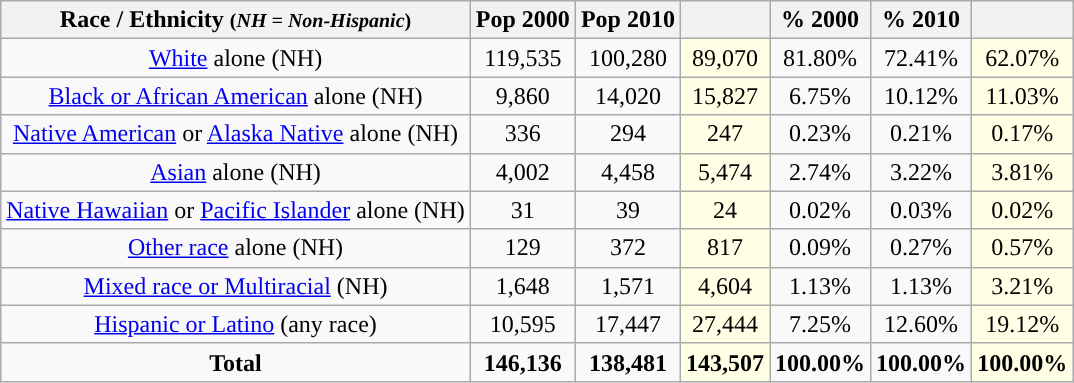<table class="wikitable" style="text-align:center;">
<tr>
<th>Race / Ethnicity <small>(<em>NH = Non-Hispanic</em>)</small></th>
<th>Pop 2000</th>
<th>Pop 2010</th>
<th></th>
<th>% 2000</th>
<th>% 2010</th>
<th></th>
</tr>
<tr>
<td><a href='#'>White</a> alone (NH)</td>
<td>119,535</td>
<td>100,280</td>
<td style='background: #ffffe6;'>89,070</td>
<td>81.80%</td>
<td>72.41%</td>
<td style='background: #ffffe6;'>62.07%</td>
</tr>
<tr>
<td><a href='#'>Black or African American</a> alone (NH)</td>
<td>9,860</td>
<td>14,020</td>
<td style='background: #ffffe6;'>15,827</td>
<td>6.75%</td>
<td>10.12%</td>
<td style='background: #ffffe6;'>11.03%</td>
</tr>
<tr>
<td><a href='#'>Native American</a> or <a href='#'>Alaska Native</a> alone (NH)</td>
<td>336</td>
<td>294</td>
<td style='background: #ffffe6;'>247</td>
<td>0.23%</td>
<td>0.21%</td>
<td style='background: #ffffe6;'>0.17%</td>
</tr>
<tr>
<td><a href='#'>Asian</a> alone (NH)</td>
<td>4,002</td>
<td>4,458</td>
<td style='background: #ffffe6;'>5,474</td>
<td>2.74%</td>
<td>3.22%</td>
<td style='background: #ffffe6;'>3.81%</td>
</tr>
<tr>
<td><a href='#'>Native Hawaiian</a> or <a href='#'>Pacific Islander</a> alone (NH)</td>
<td>31</td>
<td>39</td>
<td style='background: #ffffe6;'>24</td>
<td>0.02%</td>
<td>0.03%</td>
<td style='background: #ffffe6;'>0.02%</td>
</tr>
<tr>
<td><a href='#'>Other race</a> alone (NH)</td>
<td>129</td>
<td>372</td>
<td style='background: #ffffe6;'>817</td>
<td>0.09%</td>
<td>0.27%</td>
<td style='background: #ffffe6;'>0.57%</td>
</tr>
<tr>
<td><a href='#'>Mixed race or Multiracial</a> (NH)</td>
<td>1,648</td>
<td>1,571</td>
<td style='background: #ffffe6;'>4,604</td>
<td>1.13%</td>
<td>1.13%</td>
<td style='background: #ffffe6;'>3.21%</td>
</tr>
<tr>
<td><a href='#'>Hispanic or Latino</a> (any race)</td>
<td>10,595</td>
<td>17,447</td>
<td style='background: #ffffe6;'>27,444</td>
<td>7.25%</td>
<td>12.60%</td>
<td style='background: #ffffe6;'>19.12%</td>
</tr>
<tr>
<td><strong>Total</strong></td>
<td><strong>146,136</strong></td>
<td><strong>138,481</strong></td>
<td style='background: #ffffe6;'><strong>143,507</strong></td>
<td><strong>100.00%</strong></td>
<td><strong>100.00%</strong></td>
<td style='background: #ffffe6;'><strong>100.00%</strong></td>
</tr>
</table>
